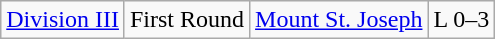<table class="wikitable">
<tr>
<td rowspan="5"><a href='#'>Division III</a></td>
<td>First Round</td>
<td><a href='#'>Mount St. Joseph</a></td>
<td>L 0–3</td>
</tr>
</table>
